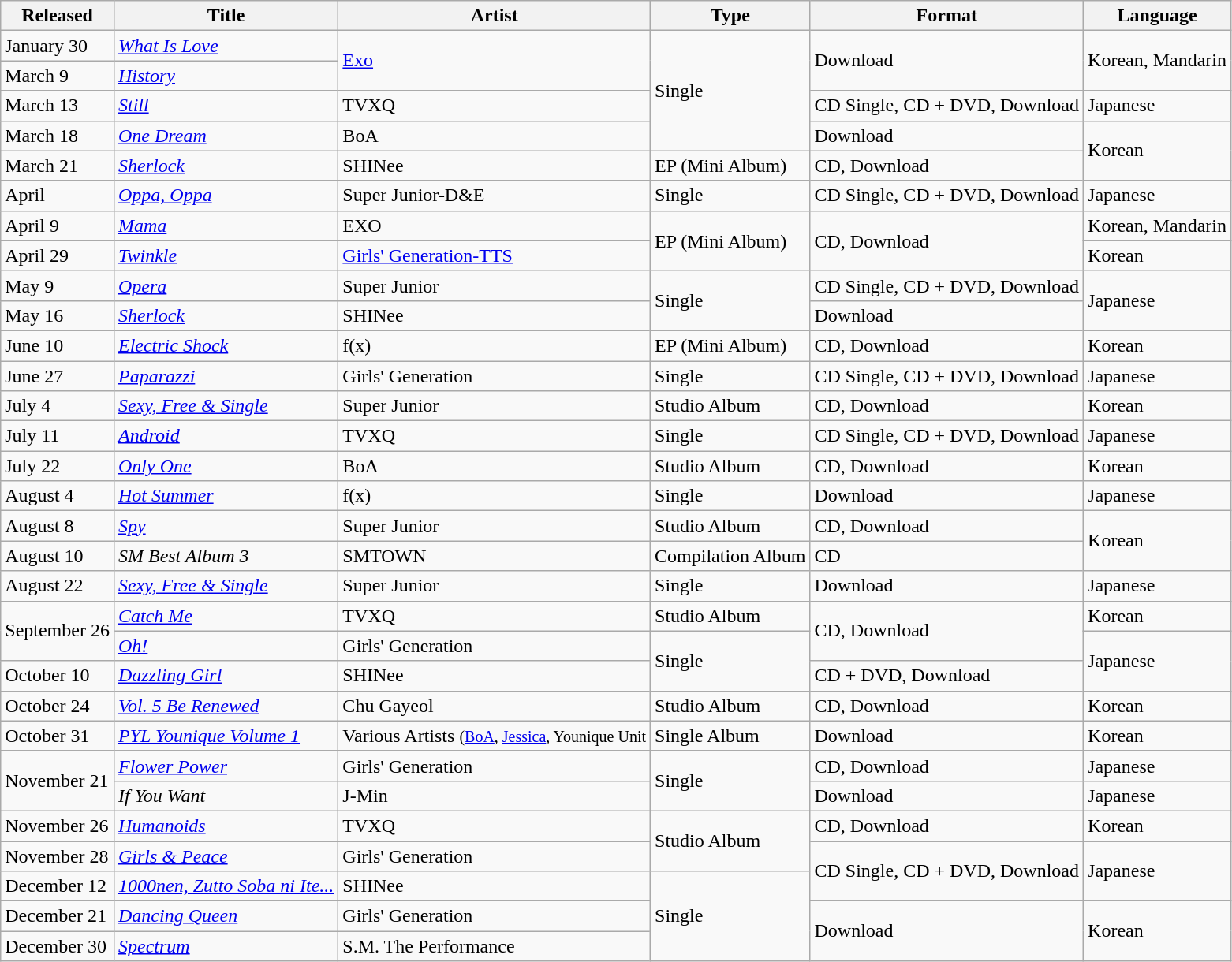<table class="wikitable sortable">
<tr>
<th scope="col">Released</th>
<th scope="col">Title</th>
<th scope="col">Artist</th>
<th scope="col">Type</th>
<th scope="col">Format</th>
<th scope="col">Language</th>
</tr>
<tr>
<td>January 30</td>
<td><em><a href='#'>What Is Love</a></em></td>
<td rowspan="2"><a href='#'>Exo</a></td>
<td rowspan="4">Single</td>
<td rowspan="2">Download</td>
<td rowspan="2">Korean, Mandarin</td>
</tr>
<tr>
<td>March 9</td>
<td><em><a href='#'>History</a></em></td>
</tr>
<tr>
<td>March 13</td>
<td><em><a href='#'>Still</a></em></td>
<td>TVXQ</td>
<td>CD Single, CD + DVD, Download</td>
<td>Japanese</td>
</tr>
<tr>
<td>March 18</td>
<td><em><a href='#'>One Dream</a></em></td>
<td>BoA</td>
<td>Download</td>
<td rowspan="2">Korean</td>
</tr>
<tr>
<td>March 21</td>
<td><em><a href='#'>Sherlock</a></em></td>
<td>SHINee</td>
<td>EP (Mini Album)</td>
<td>CD, Download</td>
</tr>
<tr>
<td>April</td>
<td><em><a href='#'>Oppa, Oppa</a></em>  </td>
<td>Super Junior-D&E</td>
<td>Single</td>
<td>CD Single, CD + DVD, Download</td>
<td>Japanese</td>
</tr>
<tr>
<td>April 9</td>
<td><em><a href='#'>Mama</a></em></td>
<td>EXO</td>
<td rowspan="2">EP (Mini Album)</td>
<td rowspan="2">CD, Download</td>
<td>Korean, Mandarin</td>
</tr>
<tr>
<td>April 29</td>
<td><em><a href='#'>Twinkle</a></em></td>
<td><a href='#'>Girls' Generation-TTS</a></td>
<td>Korean</td>
</tr>
<tr>
<td>May 9</td>
<td><em><a href='#'>Opera</a></em></td>
<td>Super Junior</td>
<td rowspan="2">Single</td>
<td>CD Single, CD + DVD, Download</td>
<td rowspan="2">Japanese</td>
</tr>
<tr>
<td>May 16</td>
<td><em><a href='#'>Sherlock</a></em></td>
<td>SHINee</td>
<td>Download</td>
</tr>
<tr>
<td>June 10</td>
<td><em><a href='#'>Electric Shock</a></em></td>
<td>f(x)</td>
<td>EP (Mini Album)</td>
<td>CD, Download</td>
<td>Korean</td>
</tr>
<tr>
<td>June 27</td>
<td><em><a href='#'>Paparazzi</a></em></td>
<td>Girls' Generation</td>
<td>Single</td>
<td>CD Single, CD + DVD, Download</td>
<td>Japanese</td>
</tr>
<tr>
<td>July 4</td>
<td><em><a href='#'>Sexy, Free & Single</a></em></td>
<td>Super Junior</td>
<td>Studio Album</td>
<td>CD, Download</td>
<td>Korean</td>
</tr>
<tr>
<td>July 11</td>
<td><em><a href='#'>Android</a></em></td>
<td>TVXQ</td>
<td>Single</td>
<td>CD Single, CD + DVD, Download</td>
<td>Japanese</td>
</tr>
<tr>
<td>July 22</td>
<td><em><a href='#'>Only One</a></em></td>
<td>BoA</td>
<td>Studio Album</td>
<td>CD, Download</td>
<td>Korean</td>
</tr>
<tr>
<td>August 4</td>
<td><em><a href='#'>Hot Summer</a></em></td>
<td>f(x)</td>
<td>Single</td>
<td>Download</td>
<td>Japanese</td>
</tr>
<tr>
<td>August 8</td>
<td><em><a href='#'>Spy</a></em> </td>
<td>Super Junior</td>
<td>Studio Album</td>
<td>CD, Download</td>
<td rowspan="2">Korean</td>
</tr>
<tr>
<td>August 10</td>
<td><em>SM Best Album 3</em></td>
<td>SMTOWN</td>
<td>Compilation Album</td>
<td>CD</td>
</tr>
<tr>
<td>August 22</td>
<td><em><a href='#'>Sexy, Free & Single</a></em></td>
<td>Super Junior</td>
<td>Single</td>
<td>Download</td>
<td>Japanese</td>
</tr>
<tr>
<td rowspan="2">September 26</td>
<td><em><a href='#'>Catch Me</a></em></td>
<td>TVXQ</td>
<td>Studio Album</td>
<td rowspan="2">CD, Download</td>
<td>Korean</td>
</tr>
<tr>
<td><em><a href='#'>Oh!</a></em></td>
<td>Girls' Generation</td>
<td rowspan="2">Single</td>
<td rowspan="2">Japanese</td>
</tr>
<tr>
<td>October 10</td>
<td><em><a href='#'>Dazzling Girl</a></em></td>
<td>SHINee</td>
<td>CD + DVD, Download</td>
</tr>
<tr>
<td>October 24</td>
<td><em><a href='#'>Vol. 5 Be Renewed</a></em></td>
<td>Chu Gayeol</td>
<td>Studio Album</td>
<td>CD, Download</td>
<td>Korean</td>
</tr>
<tr>
<td>October 31</td>
<td><em><a href='#'>PYL Younique Volume 1</a></em></td>
<td>Various Artists <small>(<a href='#'>BoA</a>, <a href='#'>Jessica</a>, Younique Unit</small></td>
<td>Single Album</td>
<td>Download</td>
<td>Korean</td>
</tr>
<tr>
<td rowspan="2">November 21</td>
<td><em><a href='#'>Flower Power</a></em></td>
<td>Girls' Generation</td>
<td rowspan="2">Single</td>
<td>CD, Download</td>
<td>Japanese</td>
</tr>
<tr>
<td><em>If You Want</em></td>
<td>J-Min</td>
<td>Download</td>
<td>Japanese</td>
</tr>
<tr>
<td>November 26</td>
<td><em><a href='#'>Humanoids</a></em> </td>
<td>TVXQ</td>
<td rowspan="2">Studio Album</td>
<td>CD, Download</td>
<td>Korean</td>
</tr>
<tr>
<td>November 28</td>
<td><em><a href='#'>Girls & Peace</a></em></td>
<td>Girls' Generation</td>
<td rowspan="2">CD Single, CD + DVD, Download</td>
<td rowspan="2">Japanese</td>
</tr>
<tr>
<td>December 12</td>
<td><em><a href='#'>1000nen, Zutto Soba ni Ite...</a></em></td>
<td>SHINee</td>
<td rowspan="3">Single</td>
</tr>
<tr>
<td>December 21</td>
<td><em><a href='#'>Dancing Queen</a></em></td>
<td>Girls' Generation</td>
<td rowspan="2">Download</td>
<td rowspan="2">Korean</td>
</tr>
<tr>
<td>December 30</td>
<td><em><a href='#'>Spectrum</a></em></td>
<td>S.M. The Performance</td>
</tr>
</table>
